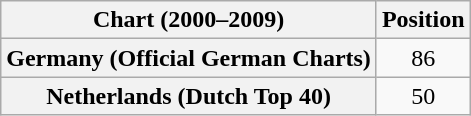<table class="wikitable sortable plainrowheaders" style="text-align:center">
<tr>
<th scope="col">Chart (2000–2009)</th>
<th scope="col">Position</th>
</tr>
<tr>
<th scope="row">Germany (Official German Charts)</th>
<td>86</td>
</tr>
<tr>
<th scope="row">Netherlands (Dutch Top 40)</th>
<td>50</td>
</tr>
</table>
